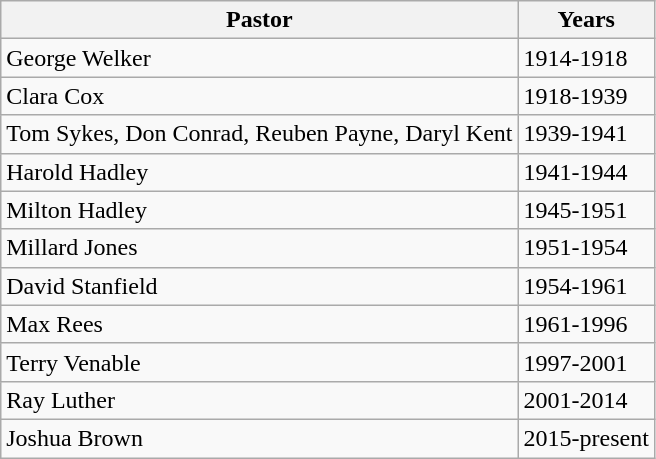<table class="wikitable">
<tr>
<th>Pastor</th>
<th>Years</th>
</tr>
<tr>
<td>George Welker</td>
<td>1914-1918</td>
</tr>
<tr>
<td>Clara Cox</td>
<td>1918-1939</td>
</tr>
<tr>
<td>Tom Sykes, Don Conrad, Reuben Payne, Daryl Kent</td>
<td>1939-1941</td>
</tr>
<tr>
<td>Harold Hadley</td>
<td>1941-1944</td>
</tr>
<tr>
<td>Milton Hadley</td>
<td>1945-1951</td>
</tr>
<tr>
<td>Millard Jones</td>
<td>1951-1954</td>
</tr>
<tr>
<td>David Stanfield</td>
<td>1954-1961</td>
</tr>
<tr>
<td>Max Rees</td>
<td>1961-1996</td>
</tr>
<tr>
<td>Terry Venable</td>
<td>1997-2001</td>
</tr>
<tr>
<td>Ray Luther</td>
<td>2001-2014</td>
</tr>
<tr>
<td>Joshua Brown</td>
<td>2015-present</td>
</tr>
</table>
